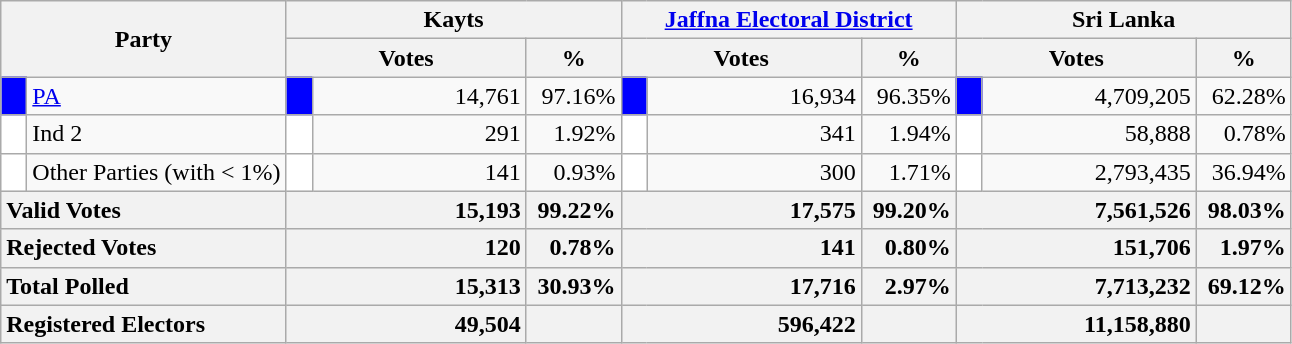<table class="wikitable">
<tr>
<th colspan="2" width="144px"rowspan="2">Party</th>
<th colspan="3" width="216px">Kayts</th>
<th colspan="3" width="216px"><a href='#'>Jaffna Electoral District</a></th>
<th colspan="3" width="216px">Sri Lanka</th>
</tr>
<tr>
<th colspan="2" width="144px">Votes</th>
<th>%</th>
<th colspan="2" width="144px">Votes</th>
<th>%</th>
<th colspan="2" width="144px">Votes</th>
<th>%</th>
</tr>
<tr>
<td style="background-color:blue;" width="10px"></td>
<td style="text-align:left;"><a href='#'>PA</a></td>
<td style="background-color:blue;" width="10px"></td>
<td style="text-align:right;">14,761</td>
<td style="text-align:right;">97.16%</td>
<td style="background-color:blue;" width="10px"></td>
<td style="text-align:right;">16,934</td>
<td style="text-align:right;">96.35%</td>
<td style="background-color:blue;" width="10px"></td>
<td style="text-align:right;">4,709,205</td>
<td style="text-align:right;">62.28%</td>
</tr>
<tr>
<td style="background-color:white;" width="10px"></td>
<td style="text-align:left;">Ind 2</td>
<td style="background-color:white;" width="10px"></td>
<td style="text-align:right;">291</td>
<td style="text-align:right;">1.92%</td>
<td style="background-color:white;" width="10px"></td>
<td style="text-align:right;">341</td>
<td style="text-align:right;">1.94%</td>
<td style="background-color:white;" width="10px"></td>
<td style="text-align:right;">58,888</td>
<td style="text-align:right;">0.78%</td>
</tr>
<tr>
<td style="background-color:white;" width="10px"></td>
<td style="text-align:left;">Other Parties (with < 1%)</td>
<td style="background-color:white;" width="10px"></td>
<td style="text-align:right;">141</td>
<td style="text-align:right;">0.93%</td>
<td style="background-color:white;" width="10px"></td>
<td style="text-align:right;">300</td>
<td style="text-align:right;">1.71%</td>
<td style="background-color:white;" width="10px"></td>
<td style="text-align:right;">2,793,435</td>
<td style="text-align:right;">36.94%</td>
</tr>
<tr>
<th colspan="2" width="144px"style="text-align:left;">Valid Votes</th>
<th style="text-align:right;"colspan="2" width="144px">15,193</th>
<th style="text-align:right;">99.22%</th>
<th style="text-align:right;"colspan="2" width="144px">17,575</th>
<th style="text-align:right;">99.20%</th>
<th style="text-align:right;"colspan="2" width="144px">7,561,526</th>
<th style="text-align:right;">98.03%</th>
</tr>
<tr>
<th colspan="2" width="144px"style="text-align:left;">Rejected Votes</th>
<th style="text-align:right;"colspan="2" width="144px">120</th>
<th style="text-align:right;">0.78%</th>
<th style="text-align:right;"colspan="2" width="144px">141</th>
<th style="text-align:right;">0.80%</th>
<th style="text-align:right;"colspan="2" width="144px">151,706</th>
<th style="text-align:right;">1.97%</th>
</tr>
<tr>
<th colspan="2" width="144px"style="text-align:left;">Total Polled</th>
<th style="text-align:right;"colspan="2" width="144px">15,313</th>
<th style="text-align:right;">30.93%</th>
<th style="text-align:right;"colspan="2" width="144px">17,716</th>
<th style="text-align:right;">2.97%</th>
<th style="text-align:right;"colspan="2" width="144px">7,713,232</th>
<th style="text-align:right;">69.12%</th>
</tr>
<tr>
<th colspan="2" width="144px"style="text-align:left;">Registered Electors</th>
<th style="text-align:right;"colspan="2" width="144px">49,504</th>
<th></th>
<th style="text-align:right;"colspan="2" width="144px">596,422</th>
<th></th>
<th style="text-align:right;"colspan="2" width="144px">11,158,880</th>
<th></th>
</tr>
</table>
